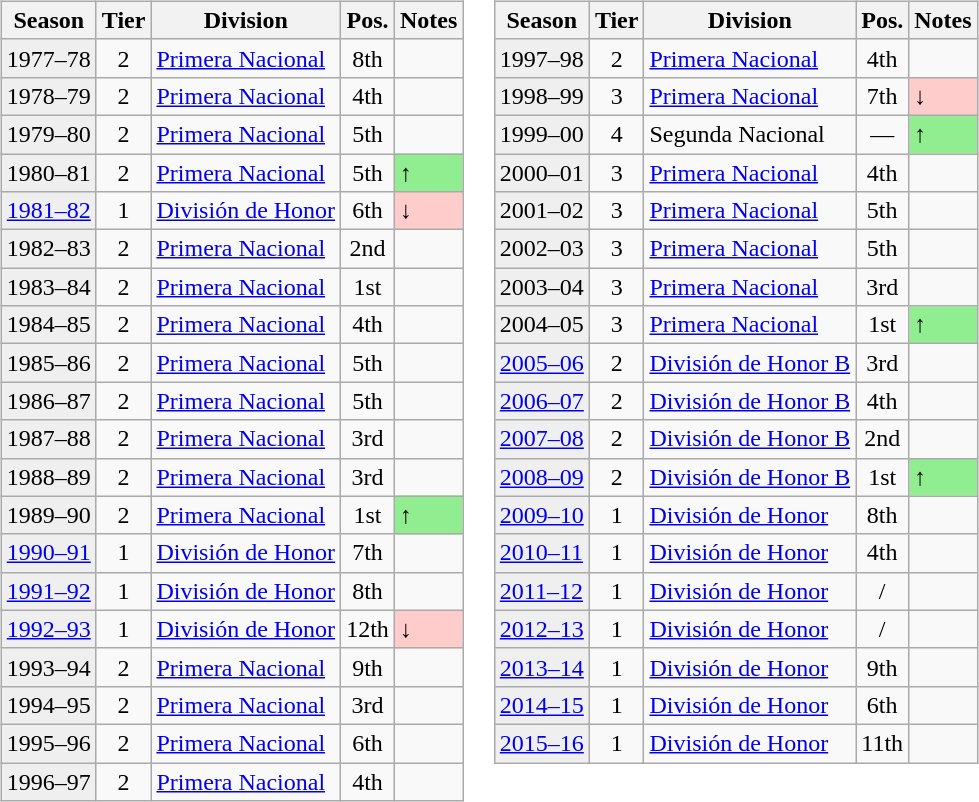<table>
<tr>
<td valign="top" width=0%><br><table class="wikitable">
<tr>
<th>Season</th>
<th>Tier</th>
<th>Division</th>
<th>Pos.</th>
<th>Notes</th>
</tr>
<tr>
<td style="background:#efefef;">1977–78</td>
<td align="center">2</td>
<td><a href='#'>Primera Nacional</a></td>
<td align="center">8th</td>
<td></td>
</tr>
<tr>
<td style="background:#efefef;">1978–79</td>
<td align="center">2</td>
<td><a href='#'>Primera Nacional</a></td>
<td align="center">4th</td>
<td></td>
</tr>
<tr>
<td style="background:#efefef;">1979–80</td>
<td align="center">2</td>
<td><a href='#'>Primera Nacional</a></td>
<td align="center">5th</td>
<td></td>
</tr>
<tr>
<td style="background:#efefef;">1980–81</td>
<td align="center">2</td>
<td><a href='#'>Primera Nacional</a></td>
<td align="center">5th</td>
<td style="background:#90EE90">↑</td>
</tr>
<tr>
<td style="background:#efefef;"><a href='#'>1981–82</a></td>
<td align="center">1</td>
<td><a href='#'>División de Honor</a></td>
<td align="center">6th</td>
<td style="background:#ffcccc">↓</td>
</tr>
<tr>
<td style="background:#efefef;">1982–83</td>
<td align="center">2</td>
<td><a href='#'>Primera Nacional</a></td>
<td align="center">2nd</td>
<td></td>
</tr>
<tr>
<td style="background:#efefef;">1983–84</td>
<td align="center">2</td>
<td><a href='#'>Primera Nacional</a></td>
<td align="center">1st</td>
<td></td>
</tr>
<tr>
<td style="background:#efefef;">1984–85</td>
<td align="center">2</td>
<td><a href='#'>Primera Nacional</a></td>
<td align="center">4th</td>
<td></td>
</tr>
<tr>
<td style="background:#efefef;">1985–86</td>
<td align="center">2</td>
<td><a href='#'>Primera Nacional</a></td>
<td align="center">5th</td>
<td></td>
</tr>
<tr>
<td style="background:#efefef;">1986–87</td>
<td align="center">2</td>
<td><a href='#'>Primera Nacional</a></td>
<td align="center">5th</td>
<td></td>
</tr>
<tr>
<td style="background:#efefef;">1987–88</td>
<td align="center">2</td>
<td><a href='#'>Primera Nacional</a></td>
<td align="center">3rd</td>
<td></td>
</tr>
<tr>
<td style="background:#efefef;">1988–89</td>
<td align="center">2</td>
<td><a href='#'>Primera Nacional</a></td>
<td align="center">3rd</td>
<td></td>
</tr>
<tr>
<td style="background:#efefef;">1989–90</td>
<td align="center">2</td>
<td><a href='#'>Primera Nacional</a></td>
<td align="center">1st</td>
<td style="background:#90EE90">↑</td>
</tr>
<tr>
<td style="background:#efefef;"><a href='#'>1990–91</a></td>
<td align="center">1</td>
<td><a href='#'>División de Honor</a></td>
<td align="center">7th</td>
<td></td>
</tr>
<tr>
<td style="background:#efefef;"><a href='#'>1991–92</a></td>
<td align="center">1</td>
<td><a href='#'>División de Honor</a></td>
<td align="center">8th</td>
<td></td>
</tr>
<tr>
<td style="background:#efefef;"><a href='#'>1992–93</a></td>
<td align="center">1</td>
<td><a href='#'>División de Honor</a></td>
<td align="center">12th</td>
<td style="background:#ffcccc">↓</td>
</tr>
<tr>
<td style="background:#efefef;">1993–94</td>
<td align="center">2</td>
<td><a href='#'>Primera Nacional</a></td>
<td align="center">9th</td>
<td></td>
</tr>
<tr>
<td style="background:#efefef;">1994–95</td>
<td align="center">2</td>
<td><a href='#'>Primera Nacional</a></td>
<td align="center">3rd</td>
<td></td>
</tr>
<tr>
<td style="background:#efefef;">1995–96</td>
<td align="center">2</td>
<td><a href='#'>Primera Nacional</a></td>
<td align="center">6th</td>
<td></td>
</tr>
<tr>
<td style="background:#efefef;">1996–97</td>
<td align="center">2</td>
<td><a href='#'>Primera Nacional</a></td>
<td align="center">4th</td>
<td></td>
</tr>
</table>
</td>
<td valign="top" width=0%><br><table class="wikitable">
<tr>
<th>Season</th>
<th>Tier</th>
<th>Division</th>
<th>Pos.</th>
<th>Notes</th>
</tr>
<tr>
<td style="background:#efefef;">1997–98</td>
<td align="center">2</td>
<td><a href='#'>Primera Nacional</a></td>
<td align="center">4th</td>
<td></td>
</tr>
<tr>
<td style="background:#efefef;">1998–99</td>
<td align="center">3</td>
<td><a href='#'>Primera Nacional</a></td>
<td align="center">7th</td>
<td style="background:#ffcccc">↓</td>
</tr>
<tr>
<td style="background:#efefef;">1999–00</td>
<td align="center">4</td>
<td>Segunda Nacional</td>
<td align="center">—</td>
<td style="background:#90EE90">↑</td>
</tr>
<tr>
<td style="background:#efefef;">2000–01</td>
<td align="center">3</td>
<td><a href='#'>Primera Nacional</a></td>
<td align="center">4th</td>
<td></td>
</tr>
<tr>
<td style="background:#efefef;">2001–02</td>
<td align="center">3</td>
<td><a href='#'>Primera Nacional</a></td>
<td align="center">5th</td>
<td></td>
</tr>
<tr>
<td style="background:#efefef;">2002–03</td>
<td align="center">3</td>
<td><a href='#'>Primera Nacional</a></td>
<td align="center">5th</td>
<td></td>
</tr>
<tr>
<td style="background:#efefef;">2003–04</td>
<td align="center">3</td>
<td><a href='#'>Primera Nacional</a></td>
<td align="center">3rd</td>
<td></td>
</tr>
<tr>
<td style="background:#efefef;">2004–05</td>
<td align="center">3</td>
<td><a href='#'>Primera Nacional</a></td>
<td align="center">1st</td>
<td style="background:#90EE90">↑</td>
</tr>
<tr>
<td style="background:#efefef;"><a href='#'>2005–06</a></td>
<td align="center">2</td>
<td><a href='#'>División de Honor B</a></td>
<td align="center">3rd</td>
<td></td>
</tr>
<tr>
<td style="background:#efefef;"><a href='#'>2006–07</a></td>
<td align="center">2</td>
<td><a href='#'>División de Honor B</a></td>
<td align="center">4th</td>
<td></td>
</tr>
<tr>
<td style="background:#efefef;"><a href='#'>2007–08</a></td>
<td align="center">2</td>
<td><a href='#'>División de Honor B</a></td>
<td align="center">2nd</td>
<td></td>
</tr>
<tr>
<td style="background:#efefef;"><a href='#'>2008–09</a></td>
<td align="center">2</td>
<td><a href='#'>División de Honor B</a></td>
<td align="center">1st</td>
<td style="background:#90EE90">↑</td>
</tr>
<tr>
<td style="background:#efefef;"><a href='#'>2009–10</a></td>
<td align="center">1</td>
<td><a href='#'>División de Honor</a></td>
<td align="center">8th</td>
<td></td>
</tr>
<tr>
<td style="background:#efefef;"><a href='#'>2010–11</a></td>
<td align="center">1</td>
<td><a href='#'>División de Honor</a></td>
<td align="center">4th</td>
<td></td>
</tr>
<tr>
<td style="background:#efefef;"><a href='#'>2011–12</a></td>
<td align="center">1</td>
<td><a href='#'>División de Honor</a></td>
<td align="center"> / </td>
<td></td>
</tr>
<tr>
<td style="background:#efefef;"><a href='#'>2012–13</a></td>
<td align="center">1</td>
<td><a href='#'>División de Honor</a></td>
<td align="center"> / </td>
<td></td>
</tr>
<tr>
<td style="background:#efefef;"><a href='#'>2013–14</a></td>
<td align="center">1</td>
<td><a href='#'>División de Honor</a></td>
<td align="center">9th</td>
<td></td>
</tr>
<tr>
<td style="background:#efefef;"><a href='#'>2014–15</a></td>
<td align="center">1</td>
<td><a href='#'>División de Honor</a></td>
<td align="center">6th</td>
<td></td>
</tr>
<tr>
<td style="background:#efefef;"><a href='#'>2015–16</a></td>
<td align="center">1</td>
<td><a href='#'>División de Honor</a></td>
<td align="center">11th</td>
<td></td>
</tr>
</table>
</td>
</tr>
</table>
